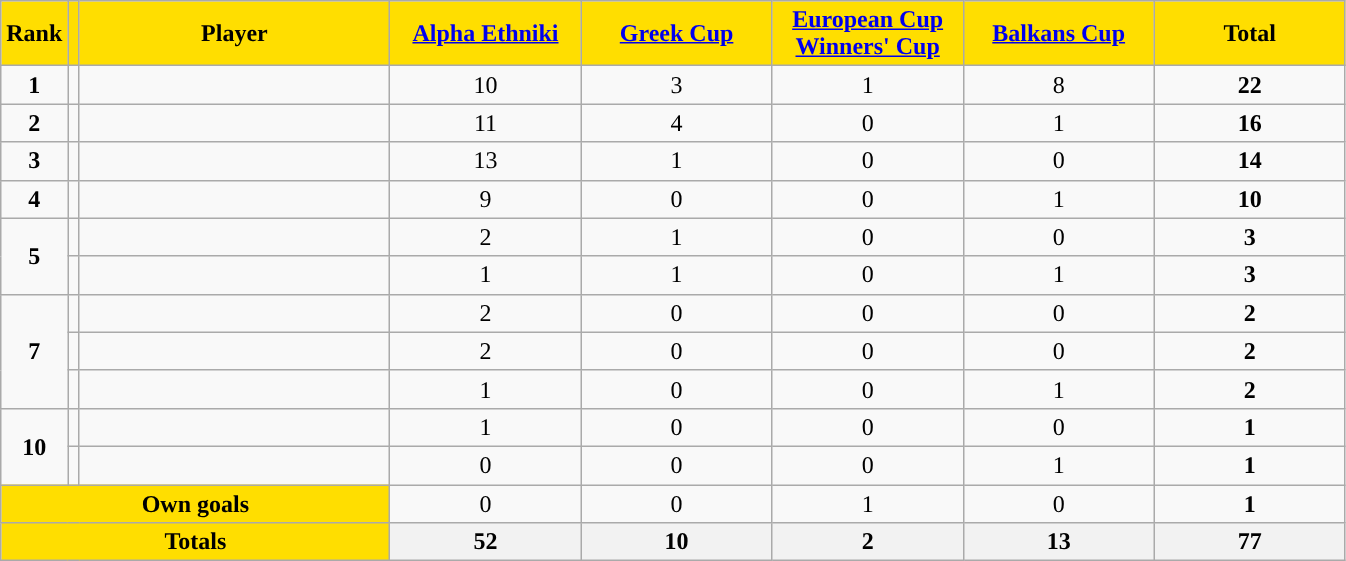<table class="wikitable sortable" style="text-align: center">
<tr>
<th style="background:#FFDE00">Rank</th>
<th style="background:#FFDE00"></th>
<th width=200 style="background:#FFDE00">Player</th>
<th width=120 style="background:#FFDE00"><a href='#'>Alpha Ethniki</a></th>
<th width=120 style="background:#FFDE00"><a href='#'>Greek Cup</a></th>
<th width=120 style="background:#FFDE00"><a href='#'>European Cup Winners' Cup</a></th>
<th width=120 style="background:#FFDE00"><a href='#'>Balkans Cup</a></th>
<th width=120 style="background:#FFDE00">Total</th>
</tr>
<tr>
<td><strong>1</strong></td>
<td></td>
<td align=left></td>
<td>10</td>
<td>3</td>
<td>1</td>
<td>8</td>
<td><strong>22</strong></td>
</tr>
<tr>
<td><strong>2</strong></td>
<td></td>
<td align=left></td>
<td>11</td>
<td>4</td>
<td>0</td>
<td>1</td>
<td><strong>16</strong></td>
</tr>
<tr>
<td><strong>3</strong></td>
<td></td>
<td align=left></td>
<td>13</td>
<td>1</td>
<td>0</td>
<td>0</td>
<td><strong>14</strong></td>
</tr>
<tr>
<td><strong>4</strong></td>
<td></td>
<td align=left></td>
<td>9</td>
<td>0</td>
<td>0</td>
<td>1</td>
<td><strong>10</strong></td>
</tr>
<tr>
<td rowspan=2><strong>5</strong></td>
<td></td>
<td align=left></td>
<td>2</td>
<td>1</td>
<td>0</td>
<td>0</td>
<td><strong>3</strong></td>
</tr>
<tr>
<td></td>
<td align=left></td>
<td>1</td>
<td>1</td>
<td>0</td>
<td>1</td>
<td><strong>3</strong></td>
</tr>
<tr>
<td rowspan=3><strong>7</strong></td>
<td></td>
<td align=left></td>
<td>2</td>
<td>0</td>
<td>0</td>
<td>0</td>
<td><strong>2</strong></td>
</tr>
<tr>
<td></td>
<td align=left></td>
<td>2</td>
<td>0</td>
<td>0</td>
<td>0</td>
<td><strong>2</strong></td>
</tr>
<tr>
<td></td>
<td align=left></td>
<td>1</td>
<td>0</td>
<td>0</td>
<td>1</td>
<td><strong>2</strong></td>
</tr>
<tr>
<td rowspan=2><strong>10</strong></td>
<td></td>
<td align=left></td>
<td>1</td>
<td>0</td>
<td>0</td>
<td>0</td>
<td><strong>1</strong></td>
</tr>
<tr>
<td></td>
<td align=left></td>
<td>0</td>
<td>0</td>
<td>0</td>
<td>1</td>
<td><strong>1</strong></td>
</tr>
<tr class="sortbottom">
<td colspan=3 style="background:#FFDE00"><strong>Own goals</strong></td>
<td>0</td>
<td>0</td>
<td>1</td>
<td>0</td>
<td><strong>1</strong></td>
</tr>
<tr class="sortbottom">
<th colspan=3 style="background:#FFDE00"><strong>Totals</strong></th>
<th><strong>52</strong></th>
<th><strong>10</strong></th>
<th><strong> 2</strong></th>
<th><strong>13</strong></th>
<th><strong>77</strong></th>
</tr>
</table>
